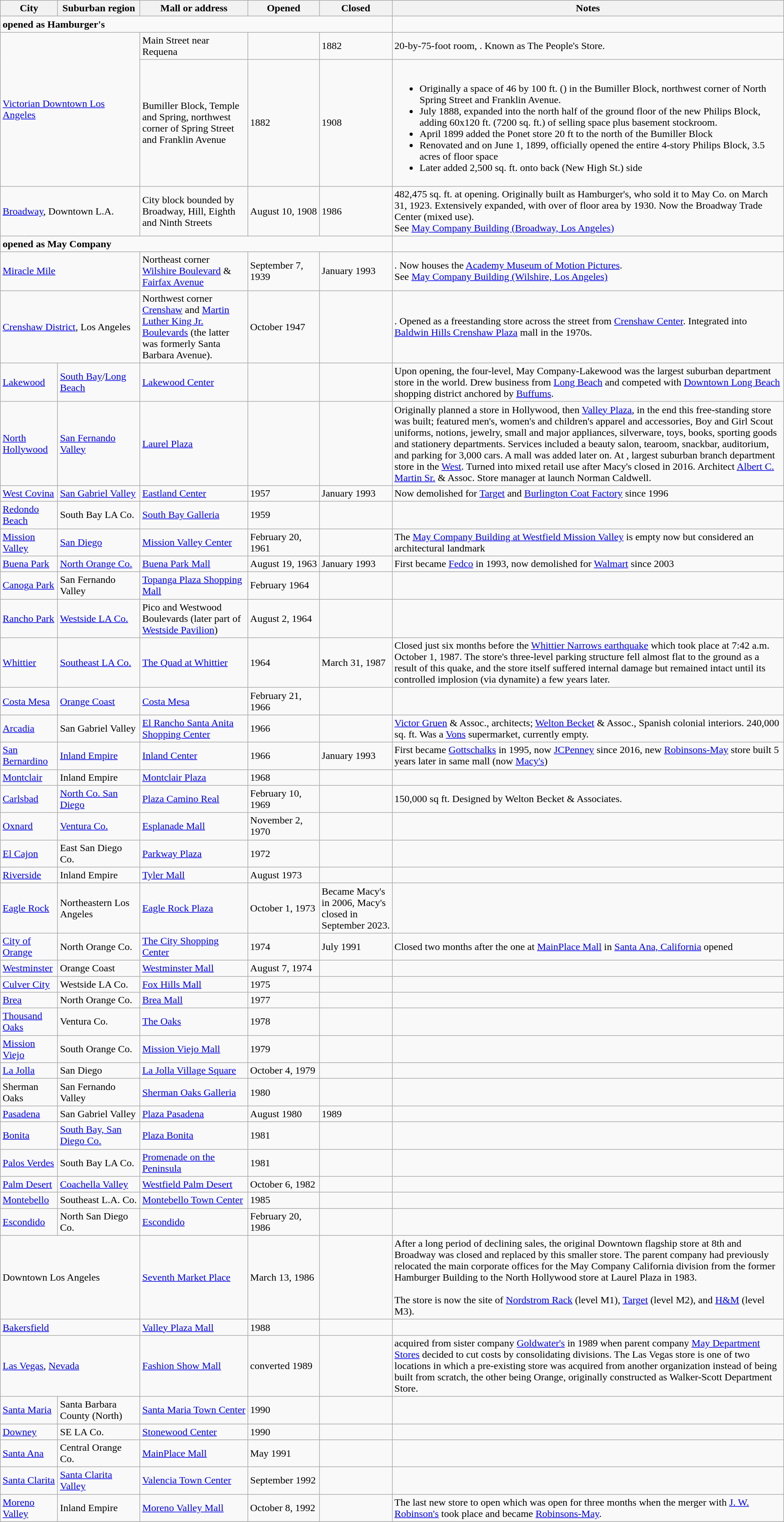<table class="wikitable">
<tr>
<th>City</th>
<th>Suburban region</th>
<th>Mall or address</th>
<th>Opened</th>
<th>Closed</th>
<th>Notes</th>
</tr>
<tr>
<td colspan=5><strong>opened as Hamburger's</strong></td>
</tr>
<tr>
<td rowspan=2 colspan=2><a href='#'>Victorian Downtown Los Angeles</a></td>
<td>Main Street near Requena</td>
<td></td>
<td>1882</td>
<td>20-by-75-foot room, . Known as The People's Store.</td>
</tr>
<tr>
<td>Bumiller Block, Temple and Spring, northwest corner of Spring Street and Franklin Avenue</td>
<td>1882</td>
<td>1908</td>
<td><br><ul><li>Originally a space of 46 by 100 ft. () in the Bumiller Block, northwest corner of North Spring Street and Franklin Avenue.</li><li>July 1888, expanded into the north half of the ground floor of the new Philips Block, adding 60x120 ft. (7200 sq. ft.) of selling space plus basement stockroom.</li><li>April 1899 added the Ponet store 20 ft to the north of the Bumiller Block</li><li>Renovated and on June 1, 1899, officially opened the entire 4-story Philips Block, 3.5 acres of floor space</li><li>Later added 2,500 sq. ft. onto back (New High St.) side</li></ul></td>
</tr>
<tr>
<td colspan = 2><a href='#'>Broadway</a>, Downtown L.A.</td>
<td>City block bounded by Broadway, Hill, Eighth and Ninth Streets</td>
<td>August 10, 1908</td>
<td>1986</td>
<td>482,475 sq. ft. at opening. Originally built as Hamburger's, who sold it to May Co. on March 31, 1923. Extensively expanded, with over  of floor area by 1930. Now the Broadway Trade Center (mixed use).<br>See <a href='#'>May Company Building (Broadway, Los Angeles)</a></td>
</tr>
<tr>
<td colspan=5><strong>opened as May Company</strong></td>
</tr>
<tr>
<td colspan = 2><a href='#'>Miracle Mile</a></td>
<td>Northeast corner <a href='#'>Wilshire Boulevard</a> & <a href='#'>Fairfax Avenue</a></td>
<td>September 7, 1939</td>
<td>January 1993</td>
<td>. Now houses the <a href='#'>Academy Museum of Motion Pictures</a>.<br>See <a href='#'>May Company Building (Wilshire, Los Angeles)</a></td>
</tr>
<tr>
<td colspan = 2><a href='#'>Crenshaw District</a>, Los Angeles</td>
<td>Northwest corner <a href='#'>Crenshaw</a> and <a href='#'>Martin Luther King Jr. Boulevards</a> (the latter was formerly Santa Barbara Avenue).</td>
<td>October 1947</td>
<td></td>
<td>. Opened as a freestanding store across the street from <a href='#'>Crenshaw Center</a>. Integrated into <a href='#'>Baldwin Hills Crenshaw Plaza</a> mall in the 1970s.</td>
</tr>
<tr>
<td><a href='#'>Lakewood</a></td>
<td><a href='#'>South Bay</a>/<a href='#'>Long Beach</a></td>
<td><a href='#'>Lakewood Center</a></td>
<td></td>
<td></td>
<td>Upon opening, the four-level,  May Company-Lakewood was the largest suburban department store in the world. Drew business from <a href='#'>Long Beach</a> and competed with <a href='#'>Downtown Long Beach</a> shopping district anchored by <a href='#'>Buffums</a>.</td>
</tr>
<tr>
<td><a href='#'>North Hollywood</a></td>
<td><a href='#'>San Fernando Valley</a></td>
<td><a href='#'>Laurel Plaza</a></td>
<td></td>
<td></td>
<td>Originally planned a store in Hollywood, then <a href='#'>Valley Plaza</a>, in the end this free-standing store was built; featured men's, women's and children's apparel and accessories, Boy and Girl Scout uniforms, notions, jewelry, small and major appliances, silverware, toys, books, sporting goods and stationery departments. Services included a beauty salon, tearoom, snackbar, auditorium, and parking for 3,000 cars. A mall was added later on. At , largest suburban branch department store in the <a href='#'>West</a>. Turned into mixed retail use after Macy's closed in 2016. Architect <a href='#'>Albert C. Martin Sr.</a> & Assoc. Store manager at launch Norman Caldwell.</td>
</tr>
<tr>
<td><a href='#'>West Covina</a></td>
<td><a href='#'>San Gabriel Valley</a></td>
<td><a href='#'>Eastland Center</a></td>
<td>1957</td>
<td>January 1993</td>
<td>Now demolished for <a href='#'>Target</a> and <a href='#'>Burlington Coat Factory</a> since 1996</td>
</tr>
<tr>
<td><a href='#'>Redondo Beach</a></td>
<td>South Bay LA Co.</td>
<td><a href='#'>South Bay Galleria</a></td>
<td>1959</td>
<td></td>
<td></td>
</tr>
<tr>
<td><a href='#'>Mission Valley</a></td>
<td><a href='#'>San Diego</a></td>
<td><a href='#'>Mission Valley Center</a></td>
<td>February 20, 1961</td>
<td></td>
<td>The <a href='#'>May Company Building at Westfield Mission Valley</a> is empty now but considered an architectural landmark</td>
</tr>
<tr>
<td><a href='#'>Buena Park</a></td>
<td><a href='#'>North Orange Co.</a></td>
<td><a href='#'>Buena Park Mall</a></td>
<td>August 19, 1963</td>
<td>January 1993</td>
<td>First became <a href='#'>Fedco</a> in 1993, now demolished for <a href='#'>Walmart</a> since 2003</td>
</tr>
<tr>
<td><a href='#'>Canoga Park</a></td>
<td>San Fernando Valley</td>
<td><a href='#'>Topanga Plaza Shopping Mall</a></td>
<td>February 1964</td>
<td></td>
<td></td>
</tr>
<tr>
<td><a href='#'>Rancho Park</a></td>
<td><a href='#'>Westside LA Co.</a></td>
<td>Pico and Westwood Boulevards (later part of <a href='#'>Westside Pavilion</a>)</td>
<td>August 2, 1964</td>
<td></td>
<td></td>
</tr>
<tr>
<td><a href='#'>Whittier</a></td>
<td><a href='#'>Southeast LA Co.</a></td>
<td><a href='#'>The Quad at Whittier</a></td>
<td>1964</td>
<td>March 31, 1987</td>
<td>Closed just six months before the <a href='#'>Whittier Narrows earthquake</a> which took place at 7:42 a.m. October 1, 1987. The store's three-level parking structure fell almost flat to the ground as a result of this quake, and the store itself suffered internal damage but remained intact until its controlled implosion (via dynamite) a few years later.</td>
</tr>
<tr>
<td><a href='#'>Costa Mesa</a></td>
<td><a href='#'>Orange Coast</a></td>
<td><a href='#'>Costa Mesa</a></td>
<td>February 21, 1966</td>
<td></td>
<td></td>
</tr>
<tr>
<td><a href='#'>Arcadia</a></td>
<td>San Gabriel Valley</td>
<td><a href='#'>El Rancho Santa Anita Shopping Center</a></td>
<td>1966</td>
<td></td>
<td><a href='#'>Victor Gruen</a> & Assoc., architects; <a href='#'>Welton Becket</a> & Assoc., Spanish colonial interiors. 240,000 sq. ft. Was a <a href='#'>Vons</a> supermarket, currently empty.</td>
</tr>
<tr>
<td><a href='#'>San Bernardino</a></td>
<td><a href='#'>Inland Empire</a></td>
<td><a href='#'>Inland Center</a></td>
<td>1966</td>
<td>January 1993</td>
<td>First became <a href='#'>Gottschalks</a> in 1995, now <a href='#'>JCPenney</a> since 2016, new <a href='#'>Robinsons-May</a> store built 5 years later in same mall (now <a href='#'>Macy's</a>)</td>
</tr>
<tr>
<td><a href='#'>Montclair</a></td>
<td>Inland Empire</td>
<td><a href='#'>Montclair Plaza</a></td>
<td>1968</td>
<td></td>
<td></td>
</tr>
<tr>
<td><a href='#'>Carlsbad</a></td>
<td><a href='#'>North Co. San Diego</a></td>
<td><a href='#'>Plaza Camino Real</a></td>
<td>February 10, 1969</td>
<td></td>
<td>150,000 sq ft. Designed by Welton Becket & Associates.</td>
</tr>
<tr>
<td><a href='#'>Oxnard</a></td>
<td><a href='#'>Ventura Co.</a></td>
<td><a href='#'>Esplanade Mall</a></td>
<td>November 2, 1970</td>
<td></td>
<td></td>
</tr>
<tr>
<td><a href='#'>El Cajon</a></td>
<td>East San Diego Co.</td>
<td><a href='#'>Parkway Plaza</a></td>
<td>1972</td>
<td></td>
<td></td>
</tr>
<tr>
<td><a href='#'>Riverside</a></td>
<td>Inland Empire</td>
<td><a href='#'>Tyler Mall</a></td>
<td>August 1973</td>
<td></td>
<td></td>
</tr>
<tr>
<td><a href='#'>Eagle Rock</a></td>
<td>Northeastern Los Angeles</td>
<td><a href='#'>Eagle Rock Plaza</a></td>
<td>October 1, 1973</td>
<td>Became Macy's in 2006, Macy's closed in September 2023.</td>
<td></td>
</tr>
<tr>
<td><a href='#'>City of Orange</a></td>
<td>North Orange Co.</td>
<td><a href='#'>The City Shopping Center</a></td>
<td>1974</td>
<td>July 1991</td>
<td>Closed two months after the one at <a href='#'>MainPlace Mall</a> in <a href='#'>Santa Ana, California</a> opened</td>
</tr>
<tr>
<td><a href='#'>Westminster</a></td>
<td>Orange Coast</td>
<td><a href='#'>Westminster Mall</a></td>
<td>August 7, 1974</td>
<td></td>
<td></td>
</tr>
<tr>
<td><a href='#'>Culver City</a></td>
<td>Westside LA Co.</td>
<td><a href='#'>Fox Hills Mall</a></td>
<td>1975</td>
<td></td>
<td></td>
</tr>
<tr>
<td><a href='#'>Brea</a></td>
<td>North Orange Co.</td>
<td><a href='#'>Brea Mall</a></td>
<td>1977</td>
<td></td>
<td></td>
</tr>
<tr>
<td><a href='#'>Thousand Oaks</a></td>
<td>Ventura Co.</td>
<td><a href='#'>The Oaks</a></td>
<td>1978</td>
<td></td>
<td></td>
</tr>
<tr>
<td><a href='#'>Mission Viejo</a></td>
<td>South Orange Co.</td>
<td><a href='#'>Mission Viejo Mall</a></td>
<td>1979</td>
<td></td>
<td></td>
</tr>
<tr>
<td><a href='#'>La Jolla</a></td>
<td>San Diego</td>
<td><a href='#'>La Jolla Village Square</a></td>
<td>October 4, 1979</td>
<td></td>
<td></td>
</tr>
<tr>
<td>Sherman Oaks</td>
<td>San Fernando Valley</td>
<td><a href='#'>Sherman Oaks Galleria</a></td>
<td>1980</td>
<td></td>
<td></td>
</tr>
<tr>
<td><a href='#'>Pasadena</a></td>
<td>San Gabriel Valley</td>
<td><a href='#'>Plaza Pasadena</a></td>
<td>August 1980</td>
<td>1989</td>
<td></td>
</tr>
<tr>
<td><a href='#'>Bonita</a></td>
<td><a href='#'>South Bay, San Diego Co.</a></td>
<td><a href='#'>Plaza Bonita</a></td>
<td>1981</td>
<td></td>
<td></td>
</tr>
<tr>
<td><a href='#'>Palos Verdes</a></td>
<td>South Bay LA Co.</td>
<td><a href='#'>Promenade on the Peninsula</a></td>
<td>1981</td>
<td></td>
<td></td>
</tr>
<tr>
<td><a href='#'>Palm Desert</a></td>
<td><a href='#'>Coachella Valley</a></td>
<td><a href='#'>Westfield Palm Desert</a></td>
<td>October 6, 1982</td>
<td></td>
<td></td>
</tr>
<tr>
<td><a href='#'>Montebello</a></td>
<td>Southeast L.A. Co.</td>
<td><a href='#'>Montebello Town Center</a></td>
<td>1985</td>
<td></td>
<td></td>
</tr>
<tr>
<td><a href='#'>Escondido</a></td>
<td>North San Diego Co.</td>
<td><a href='#'>Escondido</a></td>
<td>February 20, 1986</td>
<td></td>
<td></td>
</tr>
<tr>
<td colspan=2>Downtown Los Angeles</td>
<td><a href='#'>Seventh Market Place</a></td>
<td>March 13, 1986</td>
<td></td>
<td>After a long period of declining sales, the original Downtown flagship store at 8th and Broadway was closed and replaced by this smaller store. The parent company had previously relocated the main corporate offices for the May Company California division from the former Hamburger Building to the North Hollywood store at Laurel Plaza in 1983.<br><br>The store is now the site of <a href='#'>Nordstrom Rack</a> (level M1), <a href='#'>Target</a> (level M2), and <a href='#'>H&M</a> (level M3).</td>
</tr>
<tr>
<td colspan=2><a href='#'>Bakersfield</a></td>
<td><a href='#'>Valley Plaza Mall</a></td>
<td>1988</td>
<td></td>
<td></td>
</tr>
<tr>
<td colspan=2><a href='#'>Las Vegas</a>, <a href='#'>Nevada</a></td>
<td><a href='#'>Fashion Show Mall</a></td>
<td>converted 1989</td>
<td></td>
<td>acquired from sister company <a href='#'>Goldwater's</a> in 1989 when parent company <a href='#'>May Department Stores</a> decided to cut costs by consolidating divisions. The Las Vegas store is one of two locations in which a pre-existing store was acquired from another organization instead of being built from scratch, the other being Orange, originally constructed as Walker-Scott Department Store.</td>
</tr>
<tr>
<td><a href='#'>Santa Maria</a></td>
<td>Santa Barbara County (North)</td>
<td><a href='#'>Santa Maria Town Center</a></td>
<td>1990</td>
<td></td>
<td></td>
</tr>
<tr>
<td><a href='#'>Downey</a></td>
<td>SE LA Co.</td>
<td><a href='#'>Stonewood Center</a></td>
<td>1990</td>
<td></td>
<td></td>
</tr>
<tr>
<td><a href='#'>Santa Ana</a></td>
<td>Central Orange Co.</td>
<td><a href='#'>MainPlace Mall</a></td>
<td>May 1991</td>
<td></td>
<td></td>
</tr>
<tr>
<td><a href='#'>Santa Clarita</a></td>
<td><a href='#'>Santa Clarita Valley</a></td>
<td><a href='#'>Valencia Town Center</a></td>
<td>September 1992</td>
<td></td>
<td></td>
</tr>
<tr>
<td><a href='#'>Moreno Valley</a></td>
<td>Inland Empire</td>
<td><a href='#'>Moreno Valley Mall</a></td>
<td>October 8, 1992</td>
<td></td>
<td>The last new store to open which was open for three months when the merger with <a href='#'>J. W. Robinson's</a> took place and became <a href='#'>Robinsons-May</a>.</td>
</tr>
</table>
